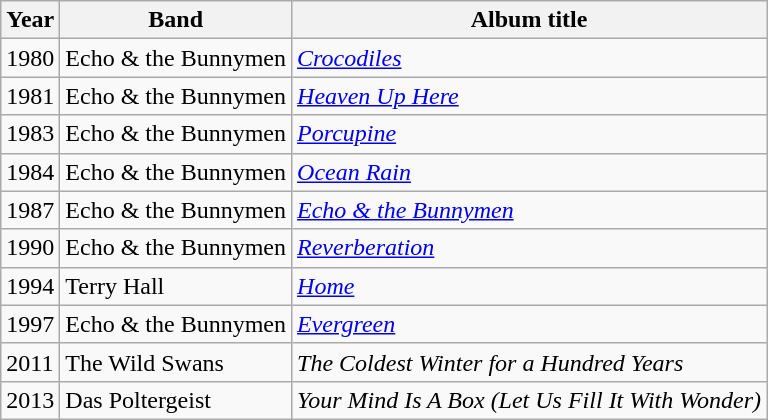<table class=wikitable>
<tr>
<th>Year</th>
<th>Band</th>
<th>Album title</th>
</tr>
<tr>
<td>1980</td>
<td>Echo & the Bunnymen</td>
<td><em><a href='#'>Crocodiles</a></em></td>
</tr>
<tr>
<td>1981</td>
<td>Echo & the Bunnymen</td>
<td><em><a href='#'>Heaven Up Here</a></em></td>
</tr>
<tr>
<td>1983</td>
<td>Echo & the Bunnymen</td>
<td><em><a href='#'>Porcupine</a></em></td>
</tr>
<tr>
<td>1984</td>
<td>Echo & the Bunnymen</td>
<td><em><a href='#'>Ocean Rain</a></em></td>
</tr>
<tr>
<td>1987</td>
<td>Echo & the Bunnymen</td>
<td><em><a href='#'>Echo & the Bunnymen</a></em></td>
</tr>
<tr>
<td>1990</td>
<td>Echo & the Bunnymen</td>
<td><em><a href='#'>Reverberation</a></em></td>
</tr>
<tr>
<td>1994</td>
<td>Terry Hall</td>
<td><em><a href='#'>Home</a></em></td>
</tr>
<tr>
<td>1997</td>
<td>Echo & the Bunnymen</td>
<td><em><a href='#'>Evergreen</a></em></td>
</tr>
<tr>
<td>2011</td>
<td>The Wild Swans</td>
<td><em>The Coldest Winter for a Hundred Years</em></td>
</tr>
<tr>
<td>2013</td>
<td>Das Poltergeist</td>
<td><em>Your Mind Is A Box (Let Us Fill It With Wonder)</em></td>
</tr>
</table>
